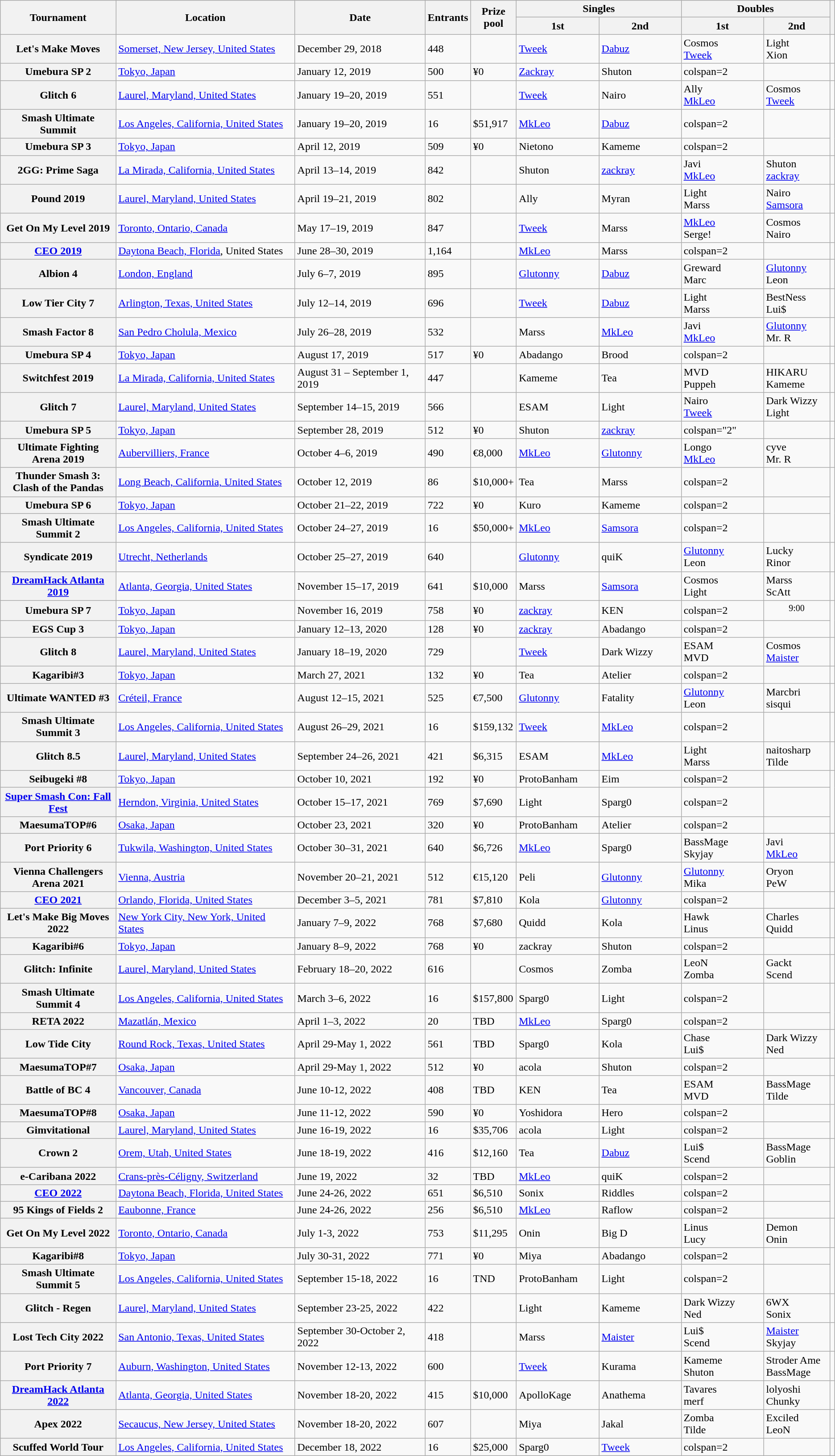<table class="wikitable sortable plainrowheaders">
<tr>
<th scope="col" style="width: 14%;" rowspan="2">Tournament</th>
<th scope="col" style="width: 22%;" rowspan="2">Location</th>
<th scope="col" style="width: 16%;" rowspan="2">Date</th>
<th scope="col" style="width: 5%;" rowspan="2">Entrants</th>
<th scope="col" style="width: 5%;" rowspan="2">Prize pool</th>
<th scope="col" style="width: 20%;" colspan="2">Singles</th>
<th scope="col" style="width: 20%;" colspan="2">Doubles</th>
<th scope="col" style="width: 6%;" rowspan="2" class=unsortable></th>
</tr>
<tr>
<th scope="col" style="width: 10%;">1st</th>
<th scope="col" style="width: 10%;">2nd</th>
<th scope="col" style="width: 10%;">1st</th>
<th scope="col" style="width: 10%;">2nd</th>
</tr>
<tr>
<th scope="row">Let's Make Moves</th>
<td> <a href='#'>Somerset, New Jersey, United States</a></td>
<td data-sort-value="2018-12-29">December 29, 2018</td>
<td>448</td>
<td></td>
<td> <a href='#'>Tweek</a></td>
<td> <a href='#'>Dabuz</a></td>
<td> Cosmos<br> <a href='#'>Tweek</a></td>
<td> Light<br> Xion</td>
<td align="center"></td>
</tr>
<tr>
<th scope="row">Umebura SP 2</th>
<td> <a href='#'>Tokyo, Japan</a></td>
<td data-sort-value="2019-01-12">January 12, 2019</td>
<td>500</td>
<td data-sort-value="0">¥0</td>
<td> <a href='#'>Zackray</a></td>
<td> Shuton</td>
<td>colspan=2 </td>
<td align="center"></td>
</tr>
<tr>
<th scope="row">Glitch 6</th>
<td> <a href='#'>Laurel, Maryland, United States</a></td>
<td data-sort-value="2019-01-19">January 19–20, 2019</td>
<td>551</td>
<td></td>
<td> <a href='#'>Tweek</a></td>
<td> Nairo</td>
<td> Ally<br> <a href='#'>MkLeo</a></td>
<td> Cosmos<br> <a href='#'>Tweek</a></td>
<td align="center"></td>
</tr>
<tr>
<th scope="row">Smash Ultimate Summit</th>
<td> <a href='#'>Los Angeles, California, United States</a></td>
<td data-sort-value="2019-01-19">January 19–20, 2019</td>
<td>16</td>
<td data-sort-value="49557">$51,917</td>
<td> <a href='#'>MkLeo</a></td>
<td> <a href='#'>Dabuz</a></td>
<td>colspan=2 </td>
<td align="center"></td>
</tr>
<tr>
<th scope="row">Umebura SP 3</th>
<td> <a href='#'>Tokyo, Japan</a></td>
<td data-sort-value="2019-04-12">April 12, 2019</td>
<td>509</td>
<td data-sort-value="0">¥0</td>
<td> Nietono</td>
<td> Kameme</td>
<td>colspan=2 </td>
<td align="center"></td>
</tr>
<tr>
<th scope="row" data-sort-value="TwoGG Prime Saga">2GG: Prime Saga</th>
<td> <a href='#'>La Mirada, California, United States</a></td>
<td data-sort-value="2019-04-13">April 13–14, 2019</td>
<td>842</td>
<td></td>
<td> Shuton</td>
<td> <a href='#'>zackray</a></td>
<td> Javi<br> <a href='#'>MkLeo</a></td>
<td> Shuton<br> <a href='#'>zackray</a></td>
<td align="center"></td>
</tr>
<tr>
<th scope="row">Pound 2019</th>
<td> <a href='#'>Laurel, Maryland, United States</a></td>
<td data-sort-value="2019-04-19">April 19–21, 2019</td>
<td>802</td>
<td></td>
<td> Ally</td>
<td> Myran</td>
<td> Light<br> Marss</td>
<td> Nairo<br> <a href='#'>Samsora</a></td>
<td align="center"></td>
</tr>
<tr>
<th scope="row">Get On My Level 2019</th>
<td> <a href='#'>Toronto, Ontario, Canada</a></td>
<td data-sort-value="2019-05-17">May 17–19, 2019</td>
<td>847</td>
<td></td>
<td> <a href='#'>Tweek</a></td>
<td> Marss</td>
<td> <a href='#'>MkLeo</a><br> Serge!</td>
<td> Cosmos<br> Nairo</td>
<td align="center"></td>
</tr>
<tr>
<th scope="row"><a href='#'>CEO 2019</a></th>
<td> <a href='#'>Daytona Beach, Florida</a>, United States</td>
<td data-sort-value="2019-06-28">June 28–30, 2019</td>
<td>1,164</td>
<td></td>
<td> <a href='#'>MkLeo</a></td>
<td> Marss</td>
<td>colspan=2 </td>
<td align="center"></td>
</tr>
<tr>
<th scope="row">Albion 4</th>
<td> <a href='#'>London, England</a></td>
<td data-sort-value="2019-07-06">July 6–7, 2019</td>
<td>895</td>
<td></td>
<td> <a href='#'>Glutonny</a></td>
<td> <a href='#'>Dabuz</a></td>
<td> Greward<br> Marc</td>
<td> <a href='#'>Glutonny</a><br> Leon</td>
<td align="center"></td>
</tr>
<tr>
<th scope="row">Low Tier City 7</th>
<td> <a href='#'>Arlington, Texas, United States</a></td>
<td data-sort-value="2019-07-12">July 12–14, 2019</td>
<td>696</td>
<td></td>
<td> <a href='#'>Tweek</a></td>
<td> <a href='#'>Dabuz</a></td>
<td> Light<br> Marss</td>
<td> BestNess <br> Lui$</td>
<td align="center"></td>
</tr>
<tr>
<th scope="row">Smash Factor 8</th>
<td> <a href='#'>San Pedro Cholula, Mexico</a></td>
<td data-sort-value="2019-07-26">July 26–28, 2019</td>
<td>532</td>
<td></td>
<td> Marss</td>
<td> <a href='#'>MkLeo</a></td>
<td> Javi<br> <a href='#'>MkLeo</a></td>
<td> <a href='#'>Glutonny</a><br> Mr. R</td>
<td align="center"></td>
</tr>
<tr>
<th scope="row">Umebura SP 4</th>
<td> <a href='#'>Tokyo, Japan</a></td>
<td data-sort-value="2019-08-17">August 17, 2019</td>
<td>517</td>
<td data-sort-value="0">¥0</td>
<td> Abadango</td>
<td> Brood</td>
<td>colspan=2 </td>
<td align="center"></td>
</tr>
<tr>
<th scope="row">Switchfest 2019</th>
<td> <a href='#'>La Mirada, California, United States</a></td>
<td data-sort-value="2019-08-31">August 31 – September 1, 2019</td>
<td>447</td>
<td></td>
<td> Kameme</td>
<td> Tea</td>
<td> MVD<br> Puppeh</td>
<td> HIKARU<br> Kameme</td>
<td align="center"></td>
</tr>
<tr>
<th scope="row">Glitch 7</th>
<td> <a href='#'>Laurel, Maryland, United States</a></td>
<td data-sort-value="2019-09-14">September 14–15, 2019</td>
<td>566</td>
<td></td>
<td> ESAM</td>
<td> Light</td>
<td> Nairo<br> <a href='#'>Tweek</a></td>
<td> Dark Wizzy<br> Light</td>
<td align="center"></td>
</tr>
<tr>
<th scope="row">Umebura SP 5</th>
<td> <a href='#'>Tokyo, Japan</a></td>
<td data-sort-value="2019-09-28">September 28, 2019</td>
<td>512</td>
<td data-sort-value="0">¥0</td>
<td> Shuton</td>
<td> <a href='#'>zackray</a></td>
<td>colspan="2" </td>
<td align="center"></td>
</tr>
<tr>
<th scope="row">Ultimate Fighting Arena 2019</th>
<td> <a href='#'>Aubervilliers, France</a></td>
<td data-sort-value="2019-10-04">October 4–6, 2019</td>
<td>490</td>
<td data-sort-value="8000">€8,000</td>
<td> <a href='#'>MkLeo</a></td>
<td> <a href='#'>Glutonny</a></td>
<td> Longo<br> <a href='#'>MkLeo</a></td>
<td> cyve<br> Mr. R</td>
<td align="center"></td>
</tr>
<tr>
<th scope="row">Thunder Smash 3: Clash of the Pandas</th>
<td> <a href='#'>Long Beach, California, United States</a></td>
<td data-sort-value="2019-10-12">October 12, 2019</td>
<td>86</td>
<td data-sort-value="10000">$10,000+</td>
<td> Tea</td>
<td> Marss</td>
<td>colspan=2 </td>
<td align="center"></td>
</tr>
<tr>
<th scope="row">Umebura SP 6</th>
<td> <a href='#'>Tokyo, Japan</a></td>
<td data-sort-value="2019-10-21">October 21–22, 2019</td>
<td>722</td>
<td data-sort-value="0">¥0</td>
<td> Kuro</td>
<td> Kameme</td>
<td>colspan=2 </td>
<td align="center"></td>
</tr>
<tr>
<th scope="row">Smash Ultimate Summit 2</th>
<td> <a href='#'>Los Angeles, California, United States</a></td>
<td data-sort-value="2019-10-24">October 24–27, 2019</td>
<td>16</td>
<td data-sort-value="50000">$50,000+</td>
<td> <a href='#'>MkLeo</a></td>
<td> <a href='#'>Samsora</a></td>
<td>colspan=2 </td>
<td align="center"></td>
</tr>
<tr>
<th scope="row">Syndicate 2019</th>
<td> <a href='#'>Utrecht, Netherlands</a></td>
<td data-sort-value="2019-10-25">October 25–27, 2019</td>
<td>640</td>
<td></td>
<td> <a href='#'>Glutonny</a></td>
<td> quiK</td>
<td> <a href='#'>Glutonny</a><br> Leon</td>
<td> Lucky<br> Rinor</td>
<td align="center"></td>
</tr>
<tr>
<th scope="row"><a href='#'>DreamHack Atlanta 2019</a></th>
<td> <a href='#'>Atlanta, Georgia, United States</a></td>
<td data-sort-value="2019-11-15">November 15–17, 2019</td>
<td>641</td>
<td data-sort-value="10000">$10,000</td>
<td> Marss</td>
<td> <a href='#'>Samsora</a></td>
<td> Cosmos<br> Light</td>
<td> Marss<br> ScAtt</td>
<td align="center"></td>
</tr>
<tr>
<th scope="row">Umebura SP 7</th>
<td> <a href='#'>Tokyo, Japan</a></td>
<td data-sort-value="2019-11-16">November 16, 2019</td>
<td>758</td>
<td data-sort-value="0">¥0</td>
<td> <a href='#'>zackray</a></td>
<td> KEN</td>
<td>colspan=2 </td>
<td align="center"><sup>9:00</sup></td>
</tr>
<tr>
<th scope="row">EGS Cup 3</th>
<td> <a href='#'>Tokyo, Japan</a></td>
<td data-sort-value="2020-01-12">January 12–13, 2020</td>
<td>128</td>
<td data-sort-value="0">¥0</td>
<td> <a href='#'>zackray</a></td>
<td> Abadango</td>
<td>colspan=2 </td>
<td align="center"></td>
</tr>
<tr>
<th scope="row">Glitch 8</th>
<td> <a href='#'>Laurel, Maryland, United States</a></td>
<td data-sort-value="2020-01-18">January 18–19, 2020</td>
<td>729</td>
<td></td>
<td> <a href='#'>Tweek</a></td>
<td> Dark Wizzy</td>
<td> ESAM<br> MVD</td>
<td> Cosmos<br> <a href='#'>Maister</a></td>
<td align="center"></td>
</tr>
<tr>
<th scope="row">Kagaribi#3</th>
<td> <a href='#'>Tokyo, Japan</a></td>
<td data-sort-value="2021-03-27">March 27, 2021</td>
<td>132</td>
<td data-sort-value="0">¥0</td>
<td> Tea</td>
<td> Atelier</td>
<td>colspan=2 </td>
<td align="center"></td>
</tr>
<tr>
<th scope="row">Ultimate WANTED #3</th>
<td> <a href='#'>Créteil, France</a></td>
<td data-sort-value="2021-08-12">August 12–15, 2021</td>
<td>525</td>
<td data-sort-value="7500">€7,500</td>
<td> <a href='#'>Glutonny</a></td>
<td> Fatality</td>
<td> <a href='#'>Glutonny</a><br> Leon</td>
<td>Marcbri<br> sisqui</td>
<td align="center"></td>
</tr>
<tr>
<th scope="row">Smash Ultimate Summit 3</th>
<td> <a href='#'>Los Angeles, California, United States</a></td>
<td data-sort-value="2021-08-26">August 26–29, 2021</td>
<td>16</td>
<td data-sort-value="159132">$159,132</td>
<td> <a href='#'>Tweek</a></td>
<td> <a href='#'>MkLeo</a></td>
<td>colspan=2 </td>
<td align="center"></td>
</tr>
<tr>
<th scope="row">Glitch 8.5</th>
<td> <a href='#'>Laurel, Maryland, United States</a></td>
<td data-sort-value="2021-09-24">September 24–26, 2021</td>
<td>421</td>
<td data-sort-value="6315">$6,315</td>
<td> ESAM</td>
<td> <a href='#'>MkLeo</a></td>
<td> Light<br> Marss</td>
<td> naitosharp<br> Tilde</td>
<td align="center"></td>
</tr>
<tr>
<th scope="row">Seibugeki #8</th>
<td> <a href='#'>Tokyo, Japan</a></td>
<td data-sort-value="2021-10-10">October 10, 2021</td>
<td>192</td>
<td data-sort-value="0">¥0</td>
<td> ProtoBanham</td>
<td> Eim</td>
<td>colspan=2 </td>
<td align="center"></td>
</tr>
<tr>
<th scope="row"><a href='#'>Super Smash Con: Fall Fest</a></th>
<td> <a href='#'>Herndon, Virginia, United States</a></td>
<td data-sort-value="2021-10-15">October 15–17, 2021</td>
<td>769</td>
<td data-sort-value="7690">$7,690</td>
<td> Light</td>
<td> Sparg0</td>
<td>colspan=2 </td>
<td align="center"></td>
</tr>
<tr>
<th scope="row">MaesumaTOP#6</th>
<td> <a href='#'>Osaka, Japan</a></td>
<td data-sort-value="2021-10-23">October 23, 2021</td>
<td>320</td>
<td data-sort-value="0">¥0</td>
<td> ProtoBanham</td>
<td> Atelier</td>
<td>colspan=2 </td>
<td align="center"></td>
</tr>
<tr>
<th scope="row">Port Priority 6</th>
<td> <a href='#'>Tukwila, Washington, United States</a></td>
<td data-sort-value="2021-10-30">October 30–31, 2021</td>
<td>640</td>
<td data-sort-value="6726">$6,726</td>
<td> <a href='#'>MkLeo</a></td>
<td> Sparg0</td>
<td> BassMage<br> Skyjay</td>
<td> Javi<br> <a href='#'>MkLeo</a></td>
<td align="center"></td>
</tr>
<tr>
<th scope="row">Vienna Challengers Arena 2021</th>
<td> <a href='#'>Vienna, Austria</a></td>
<td data-sort-value="2021-11-20">November 20–21, 2021</td>
<td>512</td>
<td data-sort-value="15120">€15,120</td>
<td> Peli</td>
<td> <a href='#'>Glutonny</a></td>
<td> <a href='#'>Glutonny</a><br> Mika</td>
<td> Oryon<br> PeW</td>
<td align="center"></td>
</tr>
<tr>
<th scope="row"><a href='#'>CEO 2021</a></th>
<td> <a href='#'>Orlando, Florida, United States</a></td>
<td data-sort-value="2021-12-3">December 3–5, 2021</td>
<td>781</td>
<td data-sort-value="7810">$7,810</td>
<td> Kola</td>
<td> <a href='#'>Glutonny</a></td>
<td>colspan=2 </td>
<td align="center"></td>
</tr>
<tr>
<th scope="row">Let's Make Big Moves 2022</th>
<td> <a href='#'>New York City, New York, United States</a></td>
<td data-sort-value="2022-01-7">January 7–9, 2022</td>
<td>768</td>
<td data-sort-value="7810">$7,680</td>
<td> Quidd</td>
<td> Kola</td>
<td> Hawk <br>  Linus</td>
<td> Charles<br> Quidd</td>
<td align="center"></td>
</tr>
<tr>
<th scope="row">Kagaribi#6</th>
<td> <a href='#'>Tokyo, Japan</a></td>
<td data-sort-value="2022-01-8">January 8–9, 2022</td>
<td>768</td>
<td data-sort-value="0">¥0</td>
<td> zackray</td>
<td> Shuton</td>
<td>colspan=2 </td>
<td align="center"></td>
</tr>
<tr>
<th scope="row">Glitch: Infinite</th>
<td> <a href='#'>Laurel, Maryland, United States</a></td>
<td data-sort-value="2022-02-18">February 18–20, 2022</td>
<td>616</td>
<td></td>
<td> Cosmos</td>
<td> Zomba</td>
<td> LeoN<br> Zomba</td>
<td> Gackt<br> Scend</td>
<td align="center"></td>
</tr>
<tr>
<th scope="row">Smash Ultimate Summit 4</th>
<td> <a href='#'>Los Angeles, California, United States</a></td>
<td data-sort-value="2022-03-3">March 3–6, 2022</td>
<td>16</td>
<td data-sort-value="0">$157,800</td>
<td> Sparg0</td>
<td> Light</td>
<td>colspan=2 </td>
<td align="center"></td>
</tr>
<tr>
<th scope="row">RETA 2022</th>
<td> <a href='#'>Mazatlán, Mexico</a></td>
<td data-sort-value="2022-03-3">April 1–3, 2022</td>
<td>20</td>
<td data-sort-value="0">TBD</td>
<td> <a href='#'>MkLeo</a></td>
<td> Sparg0</td>
<td>colspan=2 </td>
<td align="center"></td>
</tr>
<tr>
<th scope="row">Low Tide City</th>
<td> <a href='#'>Round Rock, Texas, United States</a></td>
<td data-sort-value="2022-05-29">April 29-May 1, 2022</td>
<td>561</td>
<td data-sort-value="0">TBD</td>
<td> Sparg0</td>
<td> Kola</td>
<td> Chase<br> Lui$</td>
<td> Dark Wizzy<br> Ned</td>
<td align="center"></td>
</tr>
<tr>
<th scope="row">MaesumaTOP#7</th>
<td> <a href='#'>Osaka, Japan</a></td>
<td data-sort-value="2022-05-29">April 29-May 1, 2022</td>
<td>512</td>
<td data-sort-value="0">¥0</td>
<td> acola</td>
<td> Shuton</td>
<td>colspan=2 </td>
<td align="center"></td>
</tr>
<tr>
<th scope="row">Battle of BC 4</th>
<td> <a href='#'>Vancouver, Canada</a></td>
<td data-sort-value="2022-06-10">June 10-12, 2022</td>
<td>408</td>
<td data-sort-value="0">TBD</td>
<td> KEN</td>
<td> Tea</td>
<td> ESAM<br> MVD</td>
<td> BassMage<br> Tilde</td>
<td align="center"></td>
</tr>
<tr>
<th scope="row">MaesumaTOP#8</th>
<td> <a href='#'>Osaka, Japan</a></td>
<td data-sort-value="2022-06-11">June 11-12, 2022</td>
<td>590</td>
<td data-sort-value="0">¥0</td>
<td> Yoshidora</td>
<td> Hero</td>
<td>colspan=2 </td>
<td align="center"></td>
</tr>
<tr>
<th scope="row">Gimvitational</th>
<td> <a href='#'>Laurel, Maryland, United States</a></td>
<td data-sort-value="2022-06-11">June 16-19, 2022</td>
<td>16</td>
<td data-sort-value="35706">$35,706</td>
<td> acola</td>
<td> Light</td>
<td>colspan=2 </td>
<td align="center"></td>
</tr>
<tr>
<th scope="row">Crown 2</th>
<td> <a href='#'>Orem, Utah, United States</a></td>
<td data-sort-value="2022-06-11">June 18-19, 2022</td>
<td>416</td>
<td data-sort-value="12160">$12,160</td>
<td> Tea</td>
<td> <a href='#'>Dabuz</a></td>
<td> Lui$<br> Scend</td>
<td> BassMage<br> Goblin</td>
<td align="center"></td>
</tr>
<tr>
<th scope="row">e-Caribana 2022</th>
<td> <a href='#'>Crans-près-Céligny, Switzerland</a></td>
<td data-sort-value="2022-06-19">June 19, 2022</td>
<td>32</td>
<td data-sort-value="0">TBD</td>
<td> <a href='#'>MkLeo</a></td>
<td> quiK</td>
<td>colspan=2 </td>
<td align="center"></td>
</tr>
<tr>
<th scope="row"><a href='#'>CEO 2022</a></th>
<td> <a href='#'>Daytona Beach, Florida, United States</a></td>
<td data-sort-value="2022-06-24">June 24-26, 2022</td>
<td>651</td>
<td data-sort-value="6510">$6,510</td>
<td> Sonix</td>
<td> Riddles</td>
<td>colspan=2 </td>
<td align="center"></td>
</tr>
<tr>
<th scope="row">95 Kings of Fields 2</th>
<td> <a href='#'>Eaubonne, France</a></td>
<td data-sort-value="2022-06-24">June 24-26, 2022</td>
<td>256</td>
<td data-sort-value="6510">$6,510</td>
<td> <a href='#'>MkLeo</a></td>
<td> Raflow</td>
<td>colspan=2 </td>
<td align="center"></td>
</tr>
<tr>
<th scope="row">Get On My Level 2022</th>
<td> <a href='#'>Toronto, Ontario, Canada</a></td>
<td data-sort-value="2022-07-01">July 1-3, 2022</td>
<td>753</td>
<td data-sort-value="11295">$11,295</td>
<td> Onin</td>
<td> Big D</td>
<td> Linus<br> Lucy</td>
<td> Demon<br> Onin</td>
<td align="center"></td>
</tr>
<tr>
<th scope="row">Kagaribi#8</th>
<td> <a href='#'>Tokyo, Japan</a></td>
<td data-sort-value="2022-07-30">July 30-31, 2022</td>
<td>771</td>
<td data-sort-value="0">¥0</td>
<td> Miya</td>
<td> Abadango</td>
<td>colspan=2 </td>
<td align="center"></td>
</tr>
<tr>
<th scope="row">Smash Ultimate Summit 5</th>
<td> <a href='#'>Los Angeles, California, United States</a></td>
<td data-sort-value="2022-9-15">September 15-18, 2022</td>
<td>16</td>
<td data-sort-value="0">TND</td>
<td> ProtoBanham</td>
<td> Light</td>
<td>colspan=2 </td>
<td align="center"></td>
</tr>
<tr>
<th scope="row">Glitch - Regen</th>
<td> <a href='#'>Laurel, Maryland, United States</a></td>
<td>September 23-25, 2022</td>
<td>422</td>
<td></td>
<td> Light</td>
<td> Kameme</td>
<td> Dark Wizzy<br> Ned</td>
<td> 6WX<br> Sonix</td>
<td></td>
</tr>
<tr>
<th scope="row">Lost Tech City 2022</th>
<td> <a href='#'>San Antonio, Texas, United States</a></td>
<td>September 30-October 2, 2022</td>
<td>418</td>
<td></td>
<td> Marss</td>
<td>  <a href='#'>Maister</a></td>
<td> Lui$<br> Scend</td>
<td> <a href='#'>Maister</a><br> Skyjay</td>
<td></td>
</tr>
<tr>
<th scope="row">Port Priority 7</th>
<td> <a href='#'>Auburn, Washington, United States</a></td>
<td>November 12-13, 2022</td>
<td>600</td>
<td></td>
<td> <a href='#'>Tweek</a></td>
<td> Kurama</td>
<td> Kameme<br> Shuton</td>
<td> Stroder Ame<br> BassMage</td>
<td></td>
</tr>
<tr>
<th scope="row"><a href='#'>DreamHack Atlanta 2022</a></th>
<td> <a href='#'>Atlanta, Georgia, United States</a></td>
<td>November 18-20, 2022</td>
<td>415</td>
<td>$10,000</td>
<td> ApolloKage</td>
<td> Anathema</td>
<td> Tavares<br> merf</td>
<td> lolyoshi<br> Chunky</td>
<td></td>
</tr>
<tr>
<th scope="row">Apex 2022</th>
<td> <a href='#'>Secaucus, New Jersey, United States</a></td>
<td data-sort-value="2022-12-16">November 18-20, 2022</td>
<td>607</td>
<td data-sort-value="0"></td>
<td> Miya</td>
<td> Jakal</td>
<td> Zomba<br> Tilde</td>
<td> Exciled<br> LeoN</td>
<td align="center"></td>
</tr>
<tr>
<th scope="row">Scuffed World Tour</th>
<td> <a href='#'>Los Angeles, California, United States</a></td>
<td>December 18, 2022</td>
<td>16</td>
<td>$25,000</td>
<td> Sparg0</td>
<td> <a href='#'>Tweek</a></td>
<td>colspan=2 </td>
<td></td>
</tr>
</table>
